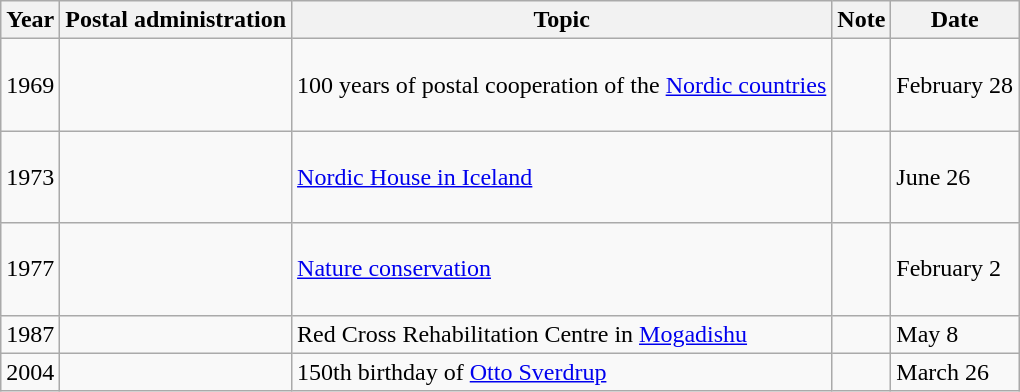<table class="wikitable">
<tr>
<th>Year</th>
<th>Postal administration</th>
<th>Topic</th>
<th>Note</th>
<th>Date</th>
</tr>
<tr>
<td>1969</td>
<td><br><br><br></td>
<td>100 years of postal cooperation of the <a href='#'>Nordic countries</a></td>
<td></td>
<td>February 28</td>
</tr>
<tr>
<td>1973</td>
<td><br><br><br></td>
<td><a href='#'>Nordic House in Iceland</a></td>
<td></td>
<td>June 26</td>
</tr>
<tr>
<td>1977</td>
<td><br><br><br></td>
<td><a href='#'>Nature conservation</a></td>
<td></td>
<td>February 2</td>
</tr>
<tr>
<td>1987</td>
<td></td>
<td>Red Cross Rehabilitation Centre in <a href='#'>Mogadishu</a></td>
<td></td>
<td>May 8</td>
</tr>
<tr>
<td>2004</td>
<td><br></td>
<td>150th birthday of <a href='#'>Otto Sverdrup</a></td>
<td></td>
<td>March 26</td>
</tr>
</table>
